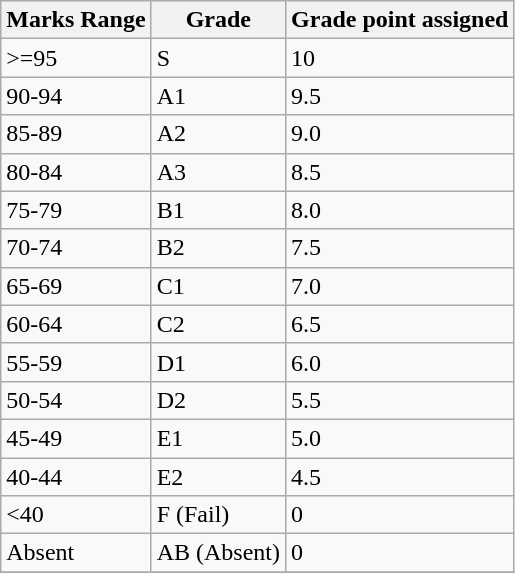<table class="wikitable">
<tr>
<th>Marks Range</th>
<th>Grade</th>
<th>Grade point assigned</th>
</tr>
<tr>
<td>>=95</td>
<td>S</td>
<td>10</td>
</tr>
<tr>
<td>90-94</td>
<td>A1</td>
<td>9.5</td>
</tr>
<tr>
<td>85-89</td>
<td>A2</td>
<td>9.0</td>
</tr>
<tr>
<td>80-84</td>
<td>A3</td>
<td>8.5</td>
</tr>
<tr>
<td>75-79</td>
<td>B1</td>
<td>8.0</td>
</tr>
<tr>
<td>70-74</td>
<td>B2</td>
<td>7.5</td>
</tr>
<tr>
<td>65-69</td>
<td>C1</td>
<td>7.0</td>
</tr>
<tr>
<td>60-64</td>
<td>C2</td>
<td>6.5</td>
</tr>
<tr>
<td>55-59</td>
<td>D1</td>
<td>6.0</td>
</tr>
<tr>
<td>50-54</td>
<td>D2</td>
<td>5.5</td>
</tr>
<tr>
<td>45-49</td>
<td>E1</td>
<td>5.0</td>
</tr>
<tr>
<td>40-44</td>
<td>E2</td>
<td>4.5</td>
</tr>
<tr>
<td><40</td>
<td>F (Fail)</td>
<td>0</td>
</tr>
<tr>
<td>Absent</td>
<td>AB (Absent)</td>
<td>0</td>
</tr>
<tr>
</tr>
</table>
